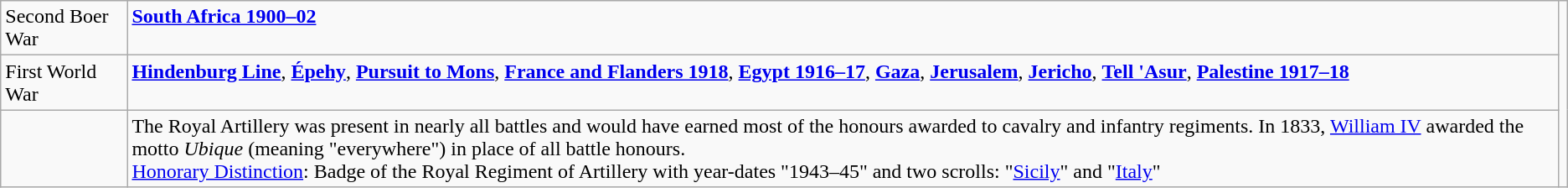<table class="wikitable">
<tr valign=top>
<td>Second Boer War</td>
<td><strong><a href='#'>South Africa 1900–02</a></strong></td>
<td rowspan=3></td>
</tr>
<tr valign=top>
<td>First World War</td>
<td><strong><a href='#'>Hindenburg Line</a></strong>, <strong><a href='#'>Épehy</a></strong>, <strong><a href='#'>Pursuit to Mons</a></strong>, <strong><a href='#'>France and Flanders 1918</a></strong>, <strong><a href='#'>Egypt 1916–17</a></strong>, <strong><a href='#'>Gaza</a></strong>, <strong><a href='#'>Jerusalem</a></strong>, <strong><a href='#'>Jericho</a></strong>, <strong><a href='#'>Tell 'Asur</a></strong>, <strong><a href='#'>Palestine 1917–18</a></strong></td>
</tr>
<tr valign=top>
<td></td>
<td>The Royal Artillery was present in nearly all battles and would have earned most of the honours awarded to cavalry and infantry regiments. In 1833, <a href='#'>William IV</a> awarded the motto <em>Ubique</em> (meaning "everywhere") in place of all battle honours.<br><a href='#'>Honorary Distinction</a>: Badge of the Royal Regiment of Artillery with year-dates "1943–45" and two scrolls: "<a href='#'>Sicily</a>" and "<a href='#'>Italy</a>"</td>
</tr>
</table>
